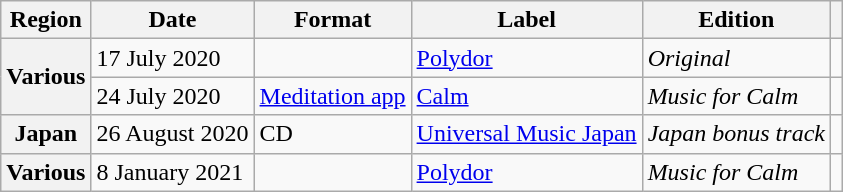<table class="wikitable plainrowheaders">
<tr>
<th scope="col">Region</th>
<th scope="col">Date</th>
<th scope="col">Format</th>
<th scope="col">Label</th>
<th scope="col">Edition</th>
<th scope="col"></th>
</tr>
<tr>
<th rowspan="2" scope="row">Various</th>
<td>17 July 2020</td>
<td></td>
<td><a href='#'>Polydor</a></td>
<td><em>Original</em></td>
<td style="text-align:center;"></td>
</tr>
<tr>
<td>24 July 2020</td>
<td><a href='#'>Meditation app</a></td>
<td><a href='#'>Calm</a></td>
<td><em>Music for Calm</em></td>
<td></td>
</tr>
<tr>
<th scope="row">Japan</th>
<td>26 August 2020</td>
<td>CD</td>
<td><a href='#'>Universal Music Japan</a></td>
<td><em>Japan bonus track</em></td>
<td></td>
</tr>
<tr>
<th scope="row">Various</th>
<td>8 January 2021</td>
<td></td>
<td><a href='#'>Polydor</a></td>
<td><em>Music for Calm</em></td>
<td></td>
</tr>
</table>
